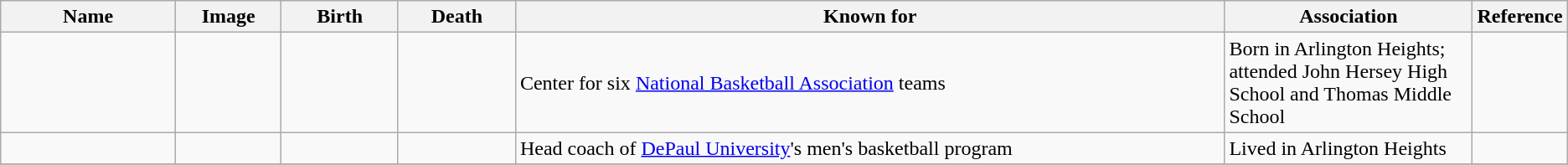<table class="wikitable sortable">
<tr>
<th scope="col" width="140">Name</th>
<th scope="col" width="80" class="unsortable">Image</th>
<th scope="col" width="90">Birth</th>
<th scope="col" width="90">Death</th>
<th scope="col" width="600" class="unsortable">Known for</th>
<th scope="col" width="200" class="unsortable">Association</th>
<th scope="col" width="30" class="unsortable">Reference</th>
</tr>
<tr>
<td></td>
<td></td>
<td align=right></td>
<td></td>
<td>Center for six <a href='#'>National Basketball Association</a> teams</td>
<td>Born in Arlington Heights; attended John Hersey High School and Thomas Middle School</td>
<td align="center"></td>
</tr>
<tr>
<td></td>
<td></td>
<td align=right></td>
<td align=right></td>
<td>Head coach of <a href='#'>DePaul University</a>'s men's basketball program</td>
<td>Lived in Arlington Heights</td>
<td align="center"></td>
</tr>
<tr>
</tr>
</table>
